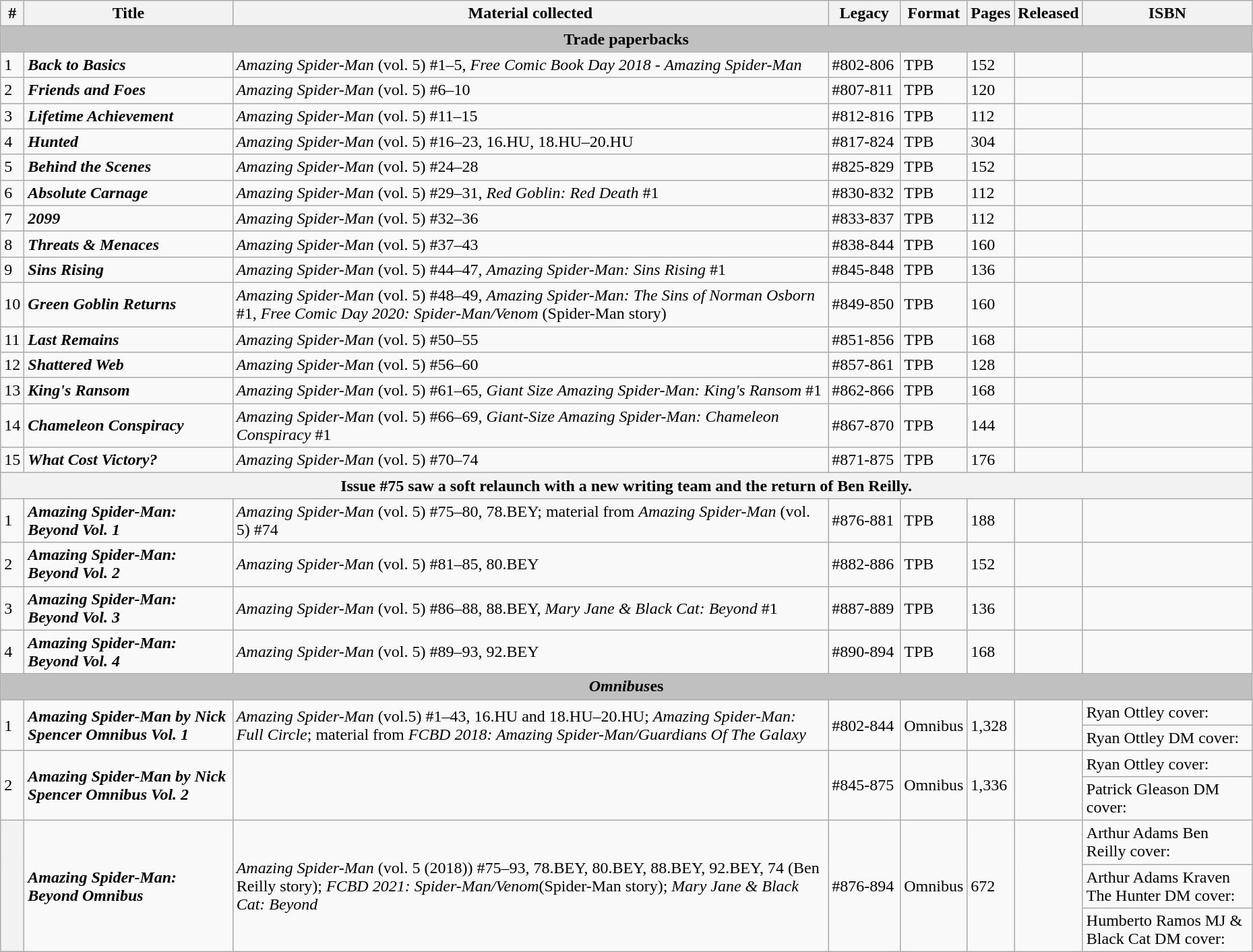<table class="wikitable sortable" width=98%>
<tr>
<th width="4px">#</th>
<th>Title</th>
<th>Material collected</th>
<th style="width: 4em;">Legacy</th>
<th class="unsortable">Format</th>
<th>Pages</th>
<th>Released</th>
<th class="unsortable" style="width: 10em;">ISBN</th>
</tr>
<tr>
<th colspan="8" style="background-color: silver;">Trade paperbacks</th>
</tr>
<tr>
<td>1</td>
<td><strong><em>Back to Basics</em></strong></td>
<td><em>Amazing Spider-Man</em> (vol. 5)  #1–5, <em>Free Comic Book Day 2018 - Amazing Spider-Man</em></td>
<td>#802-806</td>
<td>TPB</td>
<td>152</td>
<td></td>
<td></td>
</tr>
<tr>
<td>2</td>
<td><strong><em>Friends and Foes</em></strong></td>
<td><em>Amazing Spider-Man</em> (vol. 5)  #6–10</td>
<td>#807-811</td>
<td>TPB</td>
<td>120</td>
<td></td>
<td></td>
</tr>
<tr>
<td>3</td>
<td><strong><em>Lifetime Achievement</em></strong></td>
<td><em>Amazing Spider-Man</em> (vol. 5)  #11–15</td>
<td>#812-816</td>
<td>TPB</td>
<td>112</td>
<td></td>
<td></td>
</tr>
<tr>
<td>4</td>
<td><strong><em>Hunted</em></strong></td>
<td><em>Amazing Spider-Man</em> (vol. 5)  #16–23, 16.HU, 18.HU–20.HU</td>
<td>#817-824</td>
<td>TPB</td>
<td>304</td>
<td></td>
<td></td>
</tr>
<tr>
<td>5</td>
<td><strong><em>Behind the Scenes</em></strong></td>
<td><em>Amazing Spider-Man</em> (vol. 5)  #24–28</td>
<td>#825-829</td>
<td>TPB</td>
<td>152</td>
<td></td>
<td></td>
</tr>
<tr>
<td>6</td>
<td><strong><em>Absolute Carnage</em></strong></td>
<td><em>Amazing Spider-Man</em> (vol. 5)  #29–31, <em>Red Goblin: Red Death</em> #1</td>
<td>#830-832</td>
<td>TPB</td>
<td>112</td>
<td></td>
<td></td>
</tr>
<tr>
<td>7</td>
<td><strong><em>2099</em></strong></td>
<td><em>Amazing Spider-Man</em> (vol. 5)  #32–36</td>
<td>#833-837</td>
<td>TPB</td>
<td>112</td>
<td></td>
<td></td>
</tr>
<tr>
<td>8</td>
<td><strong><em>Threats & Menaces</em></strong></td>
<td><em>Amazing Spider-Man</em> (vol. 5)  #37–43</td>
<td>#838-844</td>
<td>TPB</td>
<td>160</td>
<td></td>
<td></td>
</tr>
<tr>
<td>9</td>
<td><strong><em>Sins Rising</em></strong></td>
<td><em>Amazing Spider-Man</em> (vol. 5)  #44–47, <em>Amazing Spider-Man: Sins Rising</em> #1</td>
<td>#845-848</td>
<td>TPB</td>
<td>136</td>
<td></td>
<td></td>
</tr>
<tr>
<td>10</td>
<td><strong><em>Green Goblin Returns</em></strong></td>
<td><em>Amazing Spider-Man</em> (vol. 5)  #48–49, <em>Amazing Spider-Man: The Sins of Norman Osborn</em> #1, <em>Free Comic Day 2020: Spider-Man/Venom</em> (Spider-Man story)</td>
<td>#849-850</td>
<td>TPB</td>
<td>160</td>
<td></td>
<td></td>
</tr>
<tr>
<td>11</td>
<td><strong><em>Last Remains</em></strong></td>
<td><em>Amazing Spider-Man</em> (vol. 5)  #50–55</td>
<td>#851-856</td>
<td>TPB</td>
<td>168</td>
<td></td>
<td></td>
</tr>
<tr>
<td>12</td>
<td><strong><em>Shattered Web</em></strong></td>
<td><em>Amazing Spider-Man</em> (vol. 5)  #56–60</td>
<td>#857-861</td>
<td>TPB</td>
<td>128</td>
<td></td>
<td></td>
</tr>
<tr>
<td>13</td>
<td><strong><em>King's Ransom</em></strong></td>
<td><em>Amazing Spider-Man</em> (vol. 5)  #61–65, <em>Giant Size Amazing Spider-Man: King's Ransom</em> #1</td>
<td>#862-866</td>
<td>TPB</td>
<td>168</td>
<td></td>
<td></td>
</tr>
<tr>
<td>14</td>
<td><strong><em>Chameleon Conspiracy</em></strong></td>
<td><em>Amazing Spider-Man</em> (vol. 5)  #66–69, <em>Giant-Size Amazing Spider-Man: Chameleon Conspiracy</em> #1</td>
<td>#867-870</td>
<td>TPB</td>
<td>144</td>
<td></td>
<td></td>
</tr>
<tr>
<td>15</td>
<td><strong><em>What Cost Victory?</em></strong></td>
<td><em>Amazing Spider-Man</em> (vol. 5)  #70–74</td>
<td>#871-875</td>
<td>TPB</td>
<td>176</td>
<td></td>
<td></td>
</tr>
<tr>
<th colspan="8">Issue #75 saw a soft relaunch with a new writing team and the return of Ben Reilly.</th>
</tr>
<tr>
<td>1</td>
<td><strong><em>Amazing Spider-Man: Beyond Vol. 1</em></strong></td>
<td><em>Amazing Spider-Man</em> (vol. 5)  #75–80, 78.BEY; material from <em>Amazing Spider-Man</em> (vol. 5) #74</td>
<td>#876-881</td>
<td>TPB</td>
<td>188</td>
<td></td>
<td></td>
</tr>
<tr>
<td>2</td>
<td><strong><em>Amazing Spider-Man: Beyond Vol. 2</em></strong></td>
<td><em>Amazing Spider-Man</em> (vol. 5)  #81–85, 80.BEY</td>
<td>#882-886</td>
<td>TPB</td>
<td>152</td>
<td></td>
<td></td>
</tr>
<tr>
<td>3</td>
<td><strong><em>Amazing Spider-Man: Beyond Vol. 3</em></strong></td>
<td><em>Amazing Spider-Man</em> (vol. 5)  #86–88, 88.BEY, <em>Mary Jane & Black Cat: Beyond</em> #1</td>
<td>#887-889</td>
<td>TPB</td>
<td>136</td>
<td></td>
<td></td>
</tr>
<tr>
<td>4</td>
<td><strong><em>Amazing Spider-Man: Beyond Vol. 4</em></strong></td>
<td><em>Amazing Spider-Man</em> (vol. 5)  #89–93, 92.BEY</td>
<td>#890-894</td>
<td>TPB</td>
<td>168</td>
<td></td>
<td></td>
</tr>
<tr>
<th colspan="8" style="background-color: silver;"><em>Omnibus</em>es</th>
</tr>
<tr>
<td rowspan="2">1</td>
<td rowspan="2"><strong><em>Amazing Spider-Man by Nick Spencer Omnibus Vol. 1</em></strong></td>
<td rowspan="2"><em>Amazing Spider-Man</em> (vol.5) #1–43, 16.HU and 18.HU–20.HU; <em>Amazing Spider-Man: Full Circle</em>; material from <em>FCBD 2018: Amazing Spider-Man/Guardians Of The Galaxy</em></td>
<td rowspan="2">#802-844</td>
<td rowspan="2">Omnibus</td>
<td rowspan="2">1,328</td>
<td rowspan="2"></td>
<td>Ryan Ottley cover: </td>
</tr>
<tr>
<td>Ryan Ottley DM cover: </td>
</tr>
<tr>
<td rowspan="2">2</td>
<td rowspan="2"><strong><em>Amazing Spider-Man by Nick Spencer Omnibus Vol. 2</em></strong></td>
<td rowspan="2"></td>
<td rowspan="2">#845-875</td>
<td rowspan="2">Omnibus</td>
<td rowspan="2">1,336</td>
<td rowspan="2"></td>
<td>Ryan Ottley cover: </td>
</tr>
<tr>
<td>Patrick Gleason DM cover: </td>
</tr>
<tr>
<th style="background-color: light grey;" rowspan=3></th>
<td rowspan="3"><strong><em>Amazing Spider-Man: Beyond Omnibus</em></strong></td>
<td rowspan="3"><em>Amazing Spider-Man</em> (vol. 5 (2018)) #75–93, 78.BEY, 80.BEY, 88.BEY, 92.BEY, 74 (Ben Reilly story); <em>FCBD 2021: Spider-Man/Venom</em>(Spider-Man story); <em>Mary Jane & Black Cat: Beyond</em></td>
<td rowspan="3">#876-894</td>
<td rowspan="3">Omnibus</td>
<td rowspan="3">672</td>
<td rowspan="3"></td>
<td>Arthur Adams Ben Reilly cover: </td>
</tr>
<tr>
<td>Arthur Adams Kraven The Hunter DM cover: </td>
</tr>
<tr>
<td>Humberto Ramos MJ & Black Cat DM cover: </td>
</tr>
</table>
